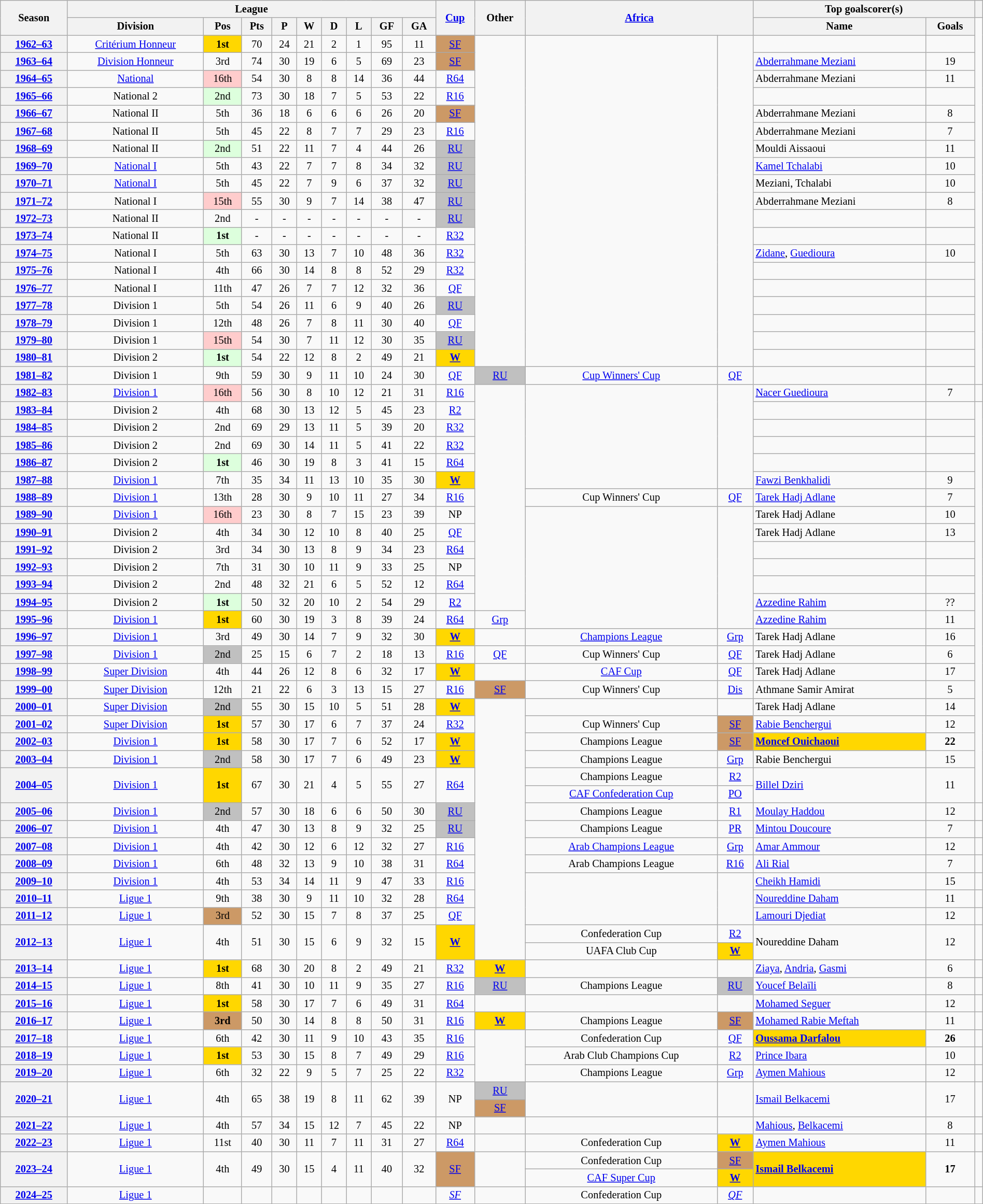<table class="wikitable" style="text-align:center; font-size:85%;width:100%; text-align:center">
<tr>
<th rowspan=2>Season</th>
<th colspan=9>League</th>
<th rowspan=2><a href='#'>Cup</a></th>
<th rowspan=2>Other</th>
<th rowspan=2 colspan=2><a href='#'>Africa</a></th>
<th colspan=2>Top goalscorer(s)</th>
<th colspan=2></th>
</tr>
<tr>
<th>Division</th>
<th>Pos</th>
<th>Pts</th>
<th>P</th>
<th>W</th>
<th>D</th>
<th>L</th>
<th>GF</th>
<th>GA</th>
<th>Name</th>
<th>Goals</th>
</tr>
<tr>
<th><a href='#'>1962–63</a></th>
<td><a href='#'>Critérium Honneur</a></td>
<td bgcolor=gold><strong>1st</strong></td>
<td>70</td>
<td>24</td>
<td>21</td>
<td>2</td>
<td>1</td>
<td>95</td>
<td>11</td>
<td bgcolor=#cc9966><a href='#'>SF</a></td>
<td rowspan="19"></td>
<td rowspan="19"></td>
<td rowspan="19"></td>
<td align=left></td>
<td></td>
</tr>
<tr>
<th><a href='#'>1963–64</a></th>
<td><a href='#'>Division Honneur</a></td>
<td>3rd</td>
<td>74</td>
<td>30</td>
<td>19</td>
<td>6</td>
<td>5</td>
<td>69</td>
<td>23</td>
<td bgcolor=#cc9966><a href='#'>SF</a></td>
<td align=left><a href='#'>Abderrahmane Meziani</a></td>
<td>19</td>
</tr>
<tr>
<th><a href='#'>1964–65</a></th>
<td><a href='#'>National</a></td>
<td bgcolor="#FFCCCC">16th</td>
<td>54</td>
<td>30</td>
<td>8</td>
<td>8</td>
<td>14</td>
<td>36</td>
<td>44</td>
<td><a href='#'>R64</a></td>
<td align=left>Abderrahmane Meziani</td>
<td>11</td>
</tr>
<tr>
<th><a href='#'>1965–66</a></th>
<td>National 2</td>
<td bgcolor="#DDFFDD">2nd</td>
<td>73</td>
<td>30</td>
<td>18</td>
<td>7</td>
<td>5</td>
<td>53</td>
<td>22</td>
<td><a href='#'>R16</a></td>
<td align=left></td>
<td></td>
</tr>
<tr>
<th><a href='#'>1966–67</a></th>
<td>National II</td>
<td>5th</td>
<td>36</td>
<td>18</td>
<td>6</td>
<td>6</td>
<td>6</td>
<td>26</td>
<td>20</td>
<td bgcolor=#cc9966><a href='#'>SF</a></td>
<td align=left>Abderrahmane Meziani</td>
<td>8</td>
</tr>
<tr>
<th><a href='#'>1967–68</a></th>
<td>National II</td>
<td>5th</td>
<td>45</td>
<td>22</td>
<td>8</td>
<td>7</td>
<td>7</td>
<td>29</td>
<td>23</td>
<td><a href='#'>R16</a></td>
<td align=left>Abderrahmane Meziani</td>
<td>7</td>
</tr>
<tr>
<th><a href='#'>1968–69</a></th>
<td>National II</td>
<td bgcolor="#DDFFDD">2nd</td>
<td>51</td>
<td>22</td>
<td>11</td>
<td>7</td>
<td>4</td>
<td>44</td>
<td>26</td>
<td bgcolor=silver><a href='#'>RU</a></td>
<td align=left>Mouldi Aissaoui</td>
<td>11</td>
</tr>
<tr>
<th><a href='#'>1969–70</a></th>
<td><a href='#'>National I</a></td>
<td>5th</td>
<td>43</td>
<td>22</td>
<td>7</td>
<td>7</td>
<td>8</td>
<td>34</td>
<td>32</td>
<td bgcolor=silver><a href='#'>RU</a></td>
<td align=left><a href='#'>Kamel Tchalabi</a></td>
<td>10</td>
</tr>
<tr>
<th><a href='#'>1970–71</a></th>
<td><a href='#'>National I</a></td>
<td>5th</td>
<td>45</td>
<td>22</td>
<td>7</td>
<td>9</td>
<td>6</td>
<td>37</td>
<td>32</td>
<td bgcolor=silver><a href='#'>RU</a></td>
<td align=left>Meziani, Tchalabi</td>
<td>10</td>
</tr>
<tr>
<th><a href='#'>1971–72</a></th>
<td>National I</td>
<td bgcolor="#FFCCCC">15th</td>
<td>55</td>
<td>30</td>
<td>9</td>
<td>7</td>
<td>14</td>
<td>38</td>
<td>47</td>
<td bgcolor=silver><a href='#'>RU</a></td>
<td align=left>Abderrahmane Meziani</td>
<td>8</td>
</tr>
<tr>
<th><a href='#'>1972–73</a></th>
<td>National II</td>
<td>2nd</td>
<td>-</td>
<td>-</td>
<td>-</td>
<td>-</td>
<td>-</td>
<td>-</td>
<td>-</td>
<td bgcolor=silver><a href='#'>RU</a></td>
<td align=left></td>
<td></td>
</tr>
<tr>
<th><a href='#'>1973–74</a></th>
<td>National II</td>
<td bgcolor="#DDFFDD"><strong>1st</strong></td>
<td>-</td>
<td>-</td>
<td>-</td>
<td>-</td>
<td>-</td>
<td>-</td>
<td>-</td>
<td><a href='#'>R32</a></td>
<td align=left></td>
<td></td>
</tr>
<tr>
<th><a href='#'>1974–75</a></th>
<td>National I</td>
<td>5th</td>
<td>63</td>
<td>30</td>
<td>13</td>
<td>7</td>
<td>10</td>
<td>48</td>
<td>36</td>
<td><a href='#'>R32</a></td>
<td align=left><a href='#'>Zidane</a>, <a href='#'>Guedioura</a></td>
<td>10</td>
</tr>
<tr>
<th><a href='#'>1975–76</a></th>
<td>National I</td>
<td>4th</td>
<td>66</td>
<td>30</td>
<td>14</td>
<td>8</td>
<td>8</td>
<td>52</td>
<td>29</td>
<td><a href='#'>R32</a></td>
<td align=left></td>
<td></td>
</tr>
<tr>
<th><a href='#'>1976–77</a></th>
<td>National I</td>
<td>11th</td>
<td>47</td>
<td>26</td>
<td>7</td>
<td>7</td>
<td>12</td>
<td>32</td>
<td>36</td>
<td><a href='#'>QF</a></td>
<td align=left></td>
<td></td>
</tr>
<tr>
<th><a href='#'>1977–78</a></th>
<td>Division 1</td>
<td>5th</td>
<td>54</td>
<td>26</td>
<td>11</td>
<td>6</td>
<td>9</td>
<td>40</td>
<td>26</td>
<td bgcolor=silver><a href='#'>RU</a></td>
<td align=left></td>
<td></td>
</tr>
<tr>
<th><a href='#'>1978–79</a></th>
<td>Division 1</td>
<td>12th</td>
<td>48</td>
<td>26</td>
<td>7</td>
<td>8</td>
<td>11</td>
<td>30</td>
<td>40</td>
<td><a href='#'>QF</a></td>
<td align=left></td>
<td></td>
</tr>
<tr>
<th><a href='#'>1979–80</a></th>
<td>Division 1</td>
<td bgcolor="#FFCCCC">15th</td>
<td>54</td>
<td>30</td>
<td>7</td>
<td>11</td>
<td>12</td>
<td>30</td>
<td>35</td>
<td bgcolor=silver><a href='#'>RU</a></td>
<td align=left></td>
<td></td>
</tr>
<tr>
<th><a href='#'>1980–81</a></th>
<td>Division 2</td>
<td bgcolor="#DDFFDD"><strong>1st</strong></td>
<td>54</td>
<td>22</td>
<td>12</td>
<td>8</td>
<td>2</td>
<td>49</td>
<td>21</td>
<td bgcolor=gold><a href='#'><strong>W</strong></a></td>
<td align=left></td>
<td></td>
</tr>
<tr>
<th><a href='#'>1981–82</a></th>
<td>Division 1</td>
<td>9th</td>
<td>59</td>
<td>30</td>
<td>9</td>
<td>11</td>
<td>10</td>
<td>24</td>
<td>30</td>
<td><a href='#'>QF</a></td>
<td bgcolor=silver><a href='#'>RU</a></td>
<td><a href='#'>Cup Winners' Cup</a></td>
<td><a href='#'>QF</a></td>
<td align=left></td>
<td></td>
</tr>
<tr>
<th><a href='#'>1982–83</a></th>
<td><a href='#'>Division 1</a></td>
<td bgcolor="#FFCCCC">16th</td>
<td>56</td>
<td>30</td>
<td>8</td>
<td>10</td>
<td>12</td>
<td>21</td>
<td>31</td>
<td><a href='#'>R16</a></td>
<td rowspan="13"></td>
<td rowspan="6"></td>
<td rowspan="6"></td>
<td align=left><a href='#'>Nacer Guedioura</a></td>
<td>7</td>
<td></td>
</tr>
<tr>
<th><a href='#'>1983–84</a></th>
<td>Division 2</td>
<td>4th</td>
<td>68</td>
<td>30</td>
<td>13</td>
<td>12</td>
<td>5</td>
<td>45</td>
<td>23</td>
<td><a href='#'>R2</a></td>
<td align=left></td>
<td></td>
</tr>
<tr>
<th><a href='#'>1984–85</a></th>
<td>Division 2</td>
<td>2nd</td>
<td>69</td>
<td>29</td>
<td>13</td>
<td>11</td>
<td>5</td>
<td>39</td>
<td>20</td>
<td><a href='#'>R32</a></td>
<td align=left></td>
<td></td>
</tr>
<tr>
<th><a href='#'>1985–86</a></th>
<td>Division 2</td>
<td>2nd</td>
<td>69</td>
<td>30</td>
<td>14</td>
<td>11</td>
<td>5</td>
<td>41</td>
<td>22</td>
<td><a href='#'>R32</a></td>
<td align=left></td>
<td></td>
</tr>
<tr>
<th><a href='#'>1986–87</a></th>
<td>Division 2</td>
<td bgcolor="#DDFFDD"><strong>1st</strong></td>
<td>46</td>
<td>30</td>
<td>19</td>
<td>8</td>
<td>3</td>
<td>41</td>
<td>15</td>
<td><a href='#'>R64</a></td>
<td align=left></td>
<td></td>
</tr>
<tr>
<th><a href='#'>1987–88</a></th>
<td><a href='#'>Division 1</a></td>
<td>7th</td>
<td>35</td>
<td>34</td>
<td>11</td>
<td>13</td>
<td>10</td>
<td>35</td>
<td>30</td>
<td bgcolor=gold><a href='#'><strong>W</strong></a></td>
<td align=left><a href='#'>Fawzi Benkhalidi</a></td>
<td>9</td>
</tr>
<tr>
<th><a href='#'>1988–89</a></th>
<td><a href='#'>Division 1</a></td>
<td>13th</td>
<td>28</td>
<td>30</td>
<td>9</td>
<td>10</td>
<td>11</td>
<td>27</td>
<td>34</td>
<td><a href='#'>R16</a></td>
<td>Cup Winners' Cup</td>
<td><a href='#'>QF</a></td>
<td align=left><a href='#'>Tarek Hadj Adlane</a></td>
<td>7</td>
</tr>
<tr>
<th><a href='#'>1989–90</a></th>
<td><a href='#'>Division 1</a></td>
<td bgcolor="#FFCCCC">16th</td>
<td>23</td>
<td>30</td>
<td>8</td>
<td>7</td>
<td>15</td>
<td>23</td>
<td>39</td>
<td>NP</td>
<td rowspan="7"></td>
<td rowspan="7"></td>
<td align=left>Tarek Hadj Adlane</td>
<td>10</td>
</tr>
<tr>
<th><a href='#'>1990–91</a></th>
<td>Division 2</td>
<td>4th</td>
<td>34</td>
<td>30</td>
<td>12</td>
<td>10</td>
<td>8</td>
<td>40</td>
<td>25</td>
<td><a href='#'>QF</a></td>
<td align=left>Tarek Hadj Adlane</td>
<td>13</td>
</tr>
<tr>
<th><a href='#'>1991–92</a></th>
<td>Division 2</td>
<td>3rd</td>
<td>34</td>
<td>30</td>
<td>13</td>
<td>8</td>
<td>9</td>
<td>34</td>
<td>23</td>
<td><a href='#'>R64</a></td>
<td align=left></td>
<td></td>
</tr>
<tr>
<th><a href='#'>1992–93</a></th>
<td>Division 2</td>
<td>7th</td>
<td>31</td>
<td>30</td>
<td>10</td>
<td>11</td>
<td>9</td>
<td>33</td>
<td>25</td>
<td>NP</td>
<td align=left></td>
<td></td>
</tr>
<tr>
<th><a href='#'>1993–94</a></th>
<td>Division 2</td>
<td>2nd</td>
<td>48</td>
<td>32</td>
<td>21</td>
<td>6</td>
<td>5</td>
<td>52</td>
<td>12</td>
<td><a href='#'>R64</a></td>
<td align=left></td>
<td></td>
</tr>
<tr>
<th><a href='#'>1994–95</a></th>
<td>Division 2</td>
<td bgcolor="#DDFFDD"><strong>1st</strong></td>
<td>50</td>
<td>32</td>
<td>20</td>
<td>10</td>
<td>2</td>
<td>54</td>
<td>29</td>
<td><a href='#'>R2</a></td>
<td align=left><a href='#'>Azzedine Rahim</a></td>
<td>??</td>
</tr>
<tr>
<th><a href='#'>1995–96</a></th>
<td><a href='#'>Division 1</a></td>
<td bgcolor=gold><strong>1st</strong></td>
<td>60</td>
<td>30</td>
<td>19</td>
<td>3</td>
<td>8</td>
<td>39</td>
<td>24</td>
<td><a href='#'>R64</a></td>
<td><a href='#'>Grp</a></td>
<td align=left><a href='#'>Azzedine Rahim</a></td>
<td>11</td>
</tr>
<tr>
<th><a href='#'>1996–97</a></th>
<td><a href='#'>Division 1</a></td>
<td>3rd</td>
<td>49</td>
<td>30</td>
<td>14</td>
<td>7</td>
<td>9</td>
<td>32</td>
<td>30</td>
<td bgcolor=gold><a href='#'><strong>W</strong></a></td>
<td></td>
<td><a href='#'>Champions League</a></td>
<td><a href='#'>Grp</a></td>
<td align=left>Tarek Hadj Adlane</td>
<td>16</td>
</tr>
<tr>
<th><a href='#'>1997–98</a></th>
<td><a href='#'>Division 1</a></td>
<td bgcolor=silver>2nd</td>
<td>25</td>
<td>15</td>
<td>6</td>
<td>7</td>
<td>2</td>
<td>18</td>
<td>13</td>
<td><a href='#'>R16</a></td>
<td><a href='#'>QF</a></td>
<td>Cup Winners' Cup</td>
<td><a href='#'>QF</a></td>
<td align=left>Tarek Hadj Adlane</td>
<td>6</td>
</tr>
<tr>
<th><a href='#'>1998–99</a></th>
<td><a href='#'>Super Division</a></td>
<td>4th</td>
<td>44</td>
<td>26</td>
<td>12</td>
<td>8</td>
<td>6</td>
<td>32</td>
<td>17</td>
<td bgcolor=gold><a href='#'><strong>W</strong></a></td>
<td></td>
<td><a href='#'>CAF Cup</a></td>
<td><a href='#'>QF</a></td>
<td align=left>Tarek Hadj Adlane</td>
<td>17</td>
</tr>
<tr>
<th><a href='#'>1999–00</a></th>
<td><a href='#'>Super Division</a></td>
<td>12th</td>
<td>21</td>
<td>22</td>
<td>6</td>
<td>3</td>
<td>13</td>
<td>15</td>
<td>27</td>
<td><a href='#'>R16</a></td>
<td bgcolor=#cc9966><a href='#'>SF</a></td>
<td>Cup Winners' Cup</td>
<td><a href='#'>Dis</a></td>
<td align=left>Athmane Samir Amirat</td>
<td>5</td>
</tr>
<tr>
<th><a href='#'>2000–01</a></th>
<td><a href='#'>Super Division</a></td>
<td bgcolor=silver>2nd</td>
<td>55</td>
<td>30</td>
<td>15</td>
<td>10</td>
<td>5</td>
<td>51</td>
<td>28</td>
<td bgcolor=gold><a href='#'><strong>W</strong></a></td>
<td rowspan="15"></td>
<td></td>
<td></td>
<td align=left>Tarek Hadj Adlane</td>
<td>14</td>
</tr>
<tr>
<th><a href='#'>2001–02</a></th>
<td><a href='#'>Super Division</a></td>
<td bgcolor=gold><strong>1st</strong></td>
<td>57</td>
<td>30</td>
<td>17</td>
<td>6</td>
<td>7</td>
<td>37</td>
<td>24</td>
<td><a href='#'>R32</a></td>
<td>Cup Winners' Cup</td>
<td bgcolor=#cc9966><a href='#'>SF</a></td>
<td align=left><a href='#'>Rabie Benchergui</a></td>
<td>12</td>
</tr>
<tr>
<th><a href='#'>2002–03</a></th>
<td><a href='#'>Division 1</a></td>
<td bgcolor=gold><strong>1st</strong></td>
<td>58</td>
<td>30</td>
<td>17</td>
<td>7</td>
<td>6</td>
<td>52</td>
<td>17</td>
<td bgcolor=gold><a href='#'><strong>W</strong></a></td>
<td>Champions League</td>
<td bgcolor=#cc9966><a href='#'>SF</a></td>
<td align=left bgcolor=gold><strong><a href='#'>Moncef Ouichaoui</a></strong></td>
<td><strong>22</strong></td>
</tr>
<tr>
<th><a href='#'>2003–04</a></th>
<td><a href='#'>Division 1</a></td>
<td bgcolor=silver>2nd</td>
<td>58</td>
<td>30</td>
<td>17</td>
<td>7</td>
<td>6</td>
<td>49</td>
<td>23</td>
<td bgcolor=gold><a href='#'><strong>W</strong></a></td>
<td>Champions League</td>
<td><a href='#'>Grp</a></td>
<td align=left>Rabie Benchergui</td>
<td>15</td>
</tr>
<tr>
<th rowspan="2"><a href='#'>2004–05</a></th>
<td rowspan="2"><a href='#'>Division 1</a></td>
<td rowspan="2" bgcolor=gold><strong>1st</strong></td>
<td rowspan="2">67</td>
<td rowspan="2">30</td>
<td rowspan="2">21</td>
<td rowspan="2">4</td>
<td rowspan="2">5</td>
<td rowspan="2">55</td>
<td rowspan="2">27</td>
<td rowspan="2"><a href='#'>R64</a></td>
<td>Champions League</td>
<td><a href='#'>R2</a></td>
<td rowspan="2" align=left><a href='#'>Billel Dziri</a></td>
<td rowspan="2">11</td>
</tr>
<tr>
<td><a href='#'>CAF Confederation Cup</a></td>
<td><a href='#'>PO</a></td>
</tr>
<tr>
<th><a href='#'>2005–06</a></th>
<td><a href='#'>Division 1</a></td>
<td bgcolor=silver>2nd</td>
<td>57</td>
<td>30</td>
<td>18</td>
<td>6</td>
<td>6</td>
<td>50</td>
<td>30</td>
<td bgcolor=silver><a href='#'>RU</a></td>
<td>Champions League</td>
<td><a href='#'>R1</a></td>
<td align=left><a href='#'>Moulay Haddou</a></td>
<td>12</td>
<td></td>
</tr>
<tr>
<th><a href='#'>2006–07</a></th>
<td><a href='#'>Division 1</a></td>
<td>4th</td>
<td>47</td>
<td>30</td>
<td>13</td>
<td>8</td>
<td>9</td>
<td>32</td>
<td>25</td>
<td bgcolor=silver><a href='#'>RU</a></td>
<td>Champions League</td>
<td><a href='#'>PR</a></td>
<td align=left><a href='#'>Mintou Doucoure</a></td>
<td>7</td>
<td></td>
</tr>
<tr>
<th><a href='#'>2007–08</a></th>
<td><a href='#'>Division 1</a></td>
<td>4th</td>
<td>42</td>
<td>30</td>
<td>12</td>
<td>6</td>
<td>12</td>
<td>32</td>
<td>27</td>
<td><a href='#'>R16</a></td>
<td><a href='#'>Arab Champions League</a></td>
<td><a href='#'>Grp</a></td>
<td align=left><a href='#'>Amar Ammour</a></td>
<td>12</td>
<td></td>
</tr>
<tr>
<th><a href='#'>2008–09</a></th>
<td><a href='#'>Division 1</a></td>
<td>6th</td>
<td>48</td>
<td>32</td>
<td>13</td>
<td>9</td>
<td>10</td>
<td>38</td>
<td>31</td>
<td><a href='#'>R64</a></td>
<td>Arab Champions League</td>
<td><a href='#'>R16</a></td>
<td align=left><a href='#'>Ali Rial</a></td>
<td>7</td>
<td></td>
</tr>
<tr>
<th><a href='#'>2009–10</a></th>
<td><a href='#'>Division 1</a></td>
<td>4th</td>
<td>53</td>
<td>34</td>
<td>14</td>
<td>11</td>
<td>9</td>
<td>47</td>
<td>33</td>
<td><a href='#'>R16</a></td>
<td rowspan="3"></td>
<td rowspan="3"></td>
<td align=left><a href='#'>Cheikh Hamidi</a></td>
<td>15</td>
<td></td>
</tr>
<tr>
<th><a href='#'>2010–11</a></th>
<td><a href='#'>Ligue 1</a></td>
<td>9th</td>
<td>38</td>
<td>30</td>
<td>9</td>
<td>11</td>
<td>10</td>
<td>32</td>
<td>28</td>
<td><a href='#'>R64</a></td>
<td align=left><a href='#'>Noureddine Daham</a></td>
<td>11</td>
<td></td>
</tr>
<tr>
<th><a href='#'>2011–12</a></th>
<td><a href='#'>Ligue 1</a></td>
<td bgcolor=#cc9966>3rd</td>
<td>52</td>
<td>30</td>
<td>15</td>
<td>7</td>
<td>8</td>
<td>37</td>
<td>25</td>
<td><a href='#'>QF</a></td>
<td align=left><a href='#'>Lamouri Djediat</a></td>
<td>12</td>
<td></td>
</tr>
<tr>
<th rowspan="2"><a href='#'>2012–13</a></th>
<td rowspan="2"><a href='#'>Ligue 1</a></td>
<td rowspan="2">4th</td>
<td rowspan="2">51</td>
<td rowspan="2">30</td>
<td rowspan="2">15</td>
<td rowspan="2">6</td>
<td rowspan="2">9</td>
<td rowspan="2">32</td>
<td rowspan="2">15</td>
<td rowspan="2" bgcolor=gold><a href='#'><strong>W</strong></a></td>
<td>Confederation Cup</td>
<td><a href='#'>R2</a></td>
<td rowspan="2" align=left>Noureddine Daham</td>
<td rowspan="2">12</td>
<td rowspan="2"></td>
</tr>
<tr>
<td>UAFA Club Cup</td>
<td bgcolor=gold><a href='#'><strong>W</strong></a></td>
</tr>
<tr>
<th><a href='#'>2013–14</a></th>
<td><a href='#'>Ligue 1</a></td>
<td bgcolor=gold><strong>1st</strong></td>
<td>68</td>
<td>30</td>
<td>20</td>
<td>8</td>
<td>2</td>
<td>49</td>
<td>21</td>
<td><a href='#'>R32</a></td>
<td bgcolor=gold><a href='#'><strong>W</strong></a></td>
<td></td>
<td></td>
<td align=left><a href='#'>Ziaya</a>, <a href='#'>Andria</a>, <a href='#'>Gasmi</a></td>
<td>6</td>
<td></td>
</tr>
<tr>
<th><a href='#'>2014–15</a></th>
<td><a href='#'>Ligue 1</a></td>
<td>8th</td>
<td>41</td>
<td>30</td>
<td>10</td>
<td>11</td>
<td>9</td>
<td>35</td>
<td>27</td>
<td><a href='#'>R16</a></td>
<td bgcolor=silver><a href='#'>RU</a></td>
<td>Champions League</td>
<td bgcolor=silver><a href='#'>RU</a></td>
<td align=left><a href='#'>Youcef Belaïli</a></td>
<td>8</td>
<td></td>
</tr>
<tr>
<th><a href='#'>2015–16</a></th>
<td><a href='#'>Ligue 1</a></td>
<td bgcolor=gold><strong>1st</strong></td>
<td>58</td>
<td>30</td>
<td>17</td>
<td>7</td>
<td>6</td>
<td>49</td>
<td>31</td>
<td><a href='#'>R64</a></td>
<td></td>
<td></td>
<td></td>
<td align=left><a href='#'>Mohamed Seguer</a></td>
<td>12</td>
<td></td>
</tr>
<tr>
<th><a href='#'>2016–17</a></th>
<td><a href='#'>Ligue 1</a></td>
<td bgcolor=#cc9966><strong>3rd</strong></td>
<td>50</td>
<td>30</td>
<td>14</td>
<td>8</td>
<td>8</td>
<td>50</td>
<td>31</td>
<td><a href='#'>R16</a></td>
<td bgcolor=gold><a href='#'><strong>W</strong></a></td>
<td>Champions League</td>
<td bgcolor=#cc9966><a href='#'>SF</a></td>
<td align=left><a href='#'>Mohamed Rabie Meftah</a></td>
<td>11</td>
<td></td>
</tr>
<tr>
<th><a href='#'>2017–18</a></th>
<td><a href='#'>Ligue 1</a></td>
<td>6th</td>
<td>42</td>
<td>30</td>
<td>11</td>
<td>9</td>
<td>10</td>
<td>43</td>
<td>35</td>
<td><a href='#'>R16</a></td>
<td rowspan="3"></td>
<td>Confederation Cup</td>
<td><a href='#'>QF</a></td>
<td align=left bgcolor=gold><strong><a href='#'>Oussama Darfalou</a></strong></td>
<td><strong>26</strong></td>
<td></td>
</tr>
<tr>
<th><a href='#'>2018–19</a></th>
<td><a href='#'>Ligue 1</a></td>
<td bgcolor=gold><strong>1st</strong></td>
<td>53</td>
<td>30</td>
<td>15</td>
<td>8</td>
<td>7</td>
<td>49</td>
<td>29</td>
<td><a href='#'>R16</a></td>
<td>Arab Club Champions Cup</td>
<td><a href='#'>R2</a></td>
<td align=left><a href='#'>Prince Ibara</a></td>
<td>10</td>
<td></td>
</tr>
<tr>
<th><a href='#'>2019–20</a></th>
<td><a href='#'>Ligue 1</a></td>
<td>6th</td>
<td>32</td>
<td>22</td>
<td>9</td>
<td>5</td>
<td>7</td>
<td>25</td>
<td>22</td>
<td><a href='#'>R32</a></td>
<td>Champions League</td>
<td><a href='#'>Grp</a></td>
<td align=left><a href='#'>Aymen Mahious</a></td>
<td>12</td>
<td></td>
</tr>
<tr>
<th rowspan="2"><a href='#'>2020–21</a></th>
<td rowspan="2"><a href='#'>Ligue 1</a></td>
<td rowspan="2">4th</td>
<td rowspan="2">65</td>
<td rowspan="2">38</td>
<td rowspan="2">19</td>
<td rowspan="2">8</td>
<td rowspan="2">11</td>
<td rowspan="2">62</td>
<td rowspan="2">39</td>
<td rowspan="2">NP</td>
<td bgcolor=silver><a href='#'>RU</a></td>
<td rowspan="2"></td>
<td rowspan="2"></td>
<td rowspan="2" align=left><a href='#'>Ismail Belkacemi</a></td>
<td rowspan="2">17</td>
<td rowspan="2"></td>
</tr>
<tr>
<td bgcolor=#cc9966><a href='#'>SF</a></td>
</tr>
<tr>
<th><a href='#'>2021–22</a></th>
<td><a href='#'>Ligue 1</a></td>
<td>4th</td>
<td>57</td>
<td>34</td>
<td>15</td>
<td>12</td>
<td>7</td>
<td>45</td>
<td>22</td>
<td>NP</td>
<td></td>
<td></td>
<td></td>
<td align=left><a href='#'>Mahious</a>, <a href='#'>Belkacemi</a></td>
<td>8</td>
<td></td>
</tr>
<tr>
<th><a href='#'>2022–23</a></th>
<td><a href='#'>Ligue 1</a></td>
<td>11st</td>
<td>40</td>
<td>30</td>
<td>11</td>
<td>7</td>
<td>11</td>
<td>31</td>
<td>27</td>
<td><a href='#'>R64</a></td>
<td></td>
<td>Confederation Cup</td>
<td bgcolor=gold><a href='#'><strong>W</strong></a></td>
<td align=left><a href='#'>Aymen Mahious</a></td>
<td>11</td>
<td></td>
</tr>
<tr>
<th rowspan="2"><a href='#'>2023–24</a></th>
<td rowspan="2"><a href='#'>Ligue 1</a></td>
<td rowspan="2">4th</td>
<td rowspan="2">49</td>
<td rowspan="2">30</td>
<td rowspan="2">15</td>
<td rowspan="2">4</td>
<td rowspan="2">11</td>
<td rowspan="2">40</td>
<td rowspan="2">32</td>
<td rowspan="2" bgcolor=#cc9966><a href='#'>SF</a></td>
<td rowspan="2"></td>
<td>Confederation Cup</td>
<td bgcolor=#cc9966><a href='#'>SF</a></td>
<td rowspan="2" align=left bgcolor=gold><strong><a href='#'>Ismail Belkacemi</a></strong></td>
<td rowspan="2"><strong>17</strong></td>
<td rowspan="2"></td>
</tr>
<tr>
<td><a href='#'>CAF Super Cup</a></td>
<td bgcolor=gold><a href='#'><strong>W</strong></a></td>
</tr>
<tr>
<th><a href='#'>2024–25</a></th>
<td><a href='#'>Ligue 1</a></td>
<td></td>
<td></td>
<td></td>
<td></td>
<td></td>
<td></td>
<td></td>
<td></td>
<td><a href='#'><em>SF</em></a></td>
<td></td>
<td>Confederation Cup</td>
<td><a href='#'><em>QF</em></a></td>
<td align=left></td>
<td></td>
<td></td>
</tr>
<tr>
</tr>
</table>
